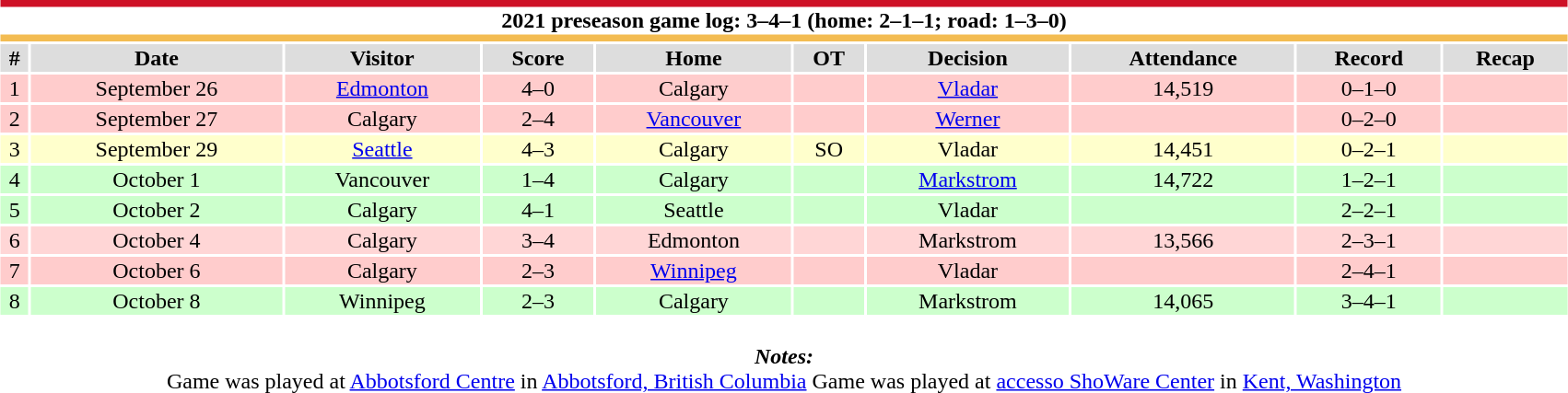<table class="toccolours collapsible collapsed" style="width:90%; clear:both; margin:1.5em auto; text-align:center;">
<tr>
<th colspan="10" style="background:#FFFFFF; border-top:#CE1126 5px solid; border-bottom:#F3BC52 5px solid;">2021 preseason game log: 3–4–1 (home: 2–1–1; road: 1–3–0)</th>
</tr>
<tr style="background:#ddd;">
<th>#</th>
<th>Date</th>
<th>Visitor</th>
<th>Score</th>
<th>Home</th>
<th>OT</th>
<th>Decision</th>
<th>Attendance</th>
<th>Record</th>
<th>Recap</th>
</tr>
<tr style="background:#fcc;">
<td>1</td>
<td>September 26</td>
<td><a href='#'>Edmonton</a></td>
<td>4–0</td>
<td>Calgary</td>
<td></td>
<td><a href='#'>Vladar</a></td>
<td>14,519</td>
<td>0–1–0</td>
<td></td>
</tr>
<tr style="background:#fcc;">
<td>2</td>
<td>September 27</td>
<td>Calgary</td>
<td>2–4</td>
<td><a href='#'>Vancouver</a></td>
<td></td>
<td><a href='#'>Werner</a></td>
<td></td>
<td>0–2–0</td>
<td></td>
</tr>
<tr style="background:#ffc;">
<td>3</td>
<td>September 29</td>
<td><a href='#'>Seattle</a></td>
<td>4–3</td>
<td>Calgary</td>
<td>SO</td>
<td>Vladar</td>
<td>14,451</td>
<td>0–2–1</td>
<td></td>
</tr>
<tr style="background:#cfc;">
<td>4</td>
<td>October 1</td>
<td>Vancouver</td>
<td>1–4</td>
<td>Calgary</td>
<td></td>
<td><a href='#'>Markstrom</a></td>
<td>14,722</td>
<td>1–2–1</td>
<td></td>
</tr>
<tr style="background:#cfc;">
<td>5</td>
<td>October 2</td>
<td>Calgary</td>
<td>4–1</td>
<td>Seattle</td>
<td></td>
<td>Vladar</td>
<td></td>
<td>2–2–1</td>
<td></td>
</tr>
<tr style="background:#fccc;">
<td>6</td>
<td>October 4</td>
<td>Calgary</td>
<td>3–4</td>
<td>Edmonton</td>
<td></td>
<td>Markstrom</td>
<td>13,566</td>
<td>2–3–1</td>
<td></td>
</tr>
<tr style="background:#fcc;">
<td>7</td>
<td>October 6</td>
<td>Calgary</td>
<td>2–3</td>
<td><a href='#'>Winnipeg</a></td>
<td></td>
<td>Vladar</td>
<td></td>
<td>2–4–1</td>
<td></td>
</tr>
<tr style="background:#cfc;">
<td>8</td>
<td>October 8</td>
<td>Winnipeg</td>
<td>2–3</td>
<td>Calgary</td>
<td></td>
<td>Markstrom</td>
<td>14,065</td>
<td>3–4–1</td>
<td></td>
</tr>
<tr>
<td colspan="10" style="text-align:center;"><br><strong><em>Notes:</em></strong><br>
 Game was played at <a href='#'>Abbotsford Centre</a> in <a href='#'>Abbotsford, British Columbia</a>
 Game was played at <a href='#'>accesso ShoWare Center</a> in <a href='#'>Kent, Washington</a></td>
</tr>
</table>
